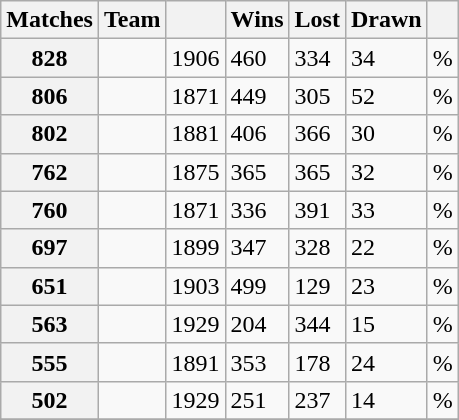<table class="wikitable sortable">
<tr>
<th>Matches</th>
<th align="left">Team</th>
<th></th>
<th>Wins</th>
<th>Lost</th>
<th>Drawn</th>
<th></th>
</tr>
<tr>
<th>828</th>
<td></td>
<td>1906</td>
<td>460</td>
<td>334</td>
<td>34</td>
<td>%</td>
</tr>
<tr>
<th>806</th>
<td></td>
<td>1871</td>
<td>449</td>
<td>305</td>
<td>52</td>
<td>%</td>
</tr>
<tr>
<th>802</th>
<td></td>
<td>1881</td>
<td>406</td>
<td>366</td>
<td>30</td>
<td>%</td>
</tr>
<tr>
<th>762</th>
<td></td>
<td>1875</td>
<td>365</td>
<td>365</td>
<td>32</td>
<td>%</td>
</tr>
<tr>
<th>760</th>
<td></td>
<td>1871</td>
<td>336</td>
<td>391</td>
<td>33</td>
<td>%</td>
</tr>
<tr>
<th>697</th>
<td></td>
<td>1899</td>
<td>347</td>
<td>328</td>
<td>22</td>
<td>%</td>
</tr>
<tr>
<th>651</th>
<td></td>
<td>1903</td>
<td>499</td>
<td>129</td>
<td>23</td>
<td>%</td>
</tr>
<tr>
<th>563</th>
<td></td>
<td>1929</td>
<td>204</td>
<td>344</td>
<td>15</td>
<td>%</td>
</tr>
<tr>
<th>555</th>
<td></td>
<td>1891</td>
<td>353</td>
<td>178</td>
<td>24</td>
<td>%</td>
</tr>
<tr>
<th>502</th>
<td></td>
<td>1929</td>
<td>251</td>
<td>237</td>
<td>14</td>
<td>%</td>
</tr>
<tr>
</tr>
</table>
